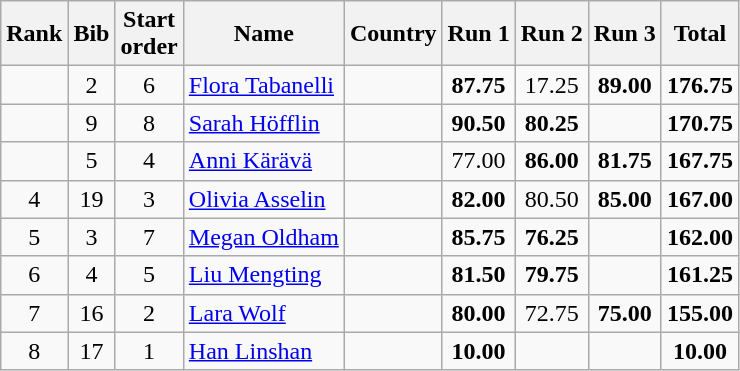<table class="wikitable sortable" style="text-align:center">
<tr>
<th>Rank</th>
<th>Bib</th>
<th>Start<br>order</th>
<th>Name</th>
<th>Country</th>
<th>Run 1</th>
<th>Run 2</th>
<th>Run 3</th>
<th>Total</th>
</tr>
<tr>
<td></td>
<td>2</td>
<td>6</td>
<td align=left><a href='#'>Flora Tabanelli</a></td>
<td align=left></td>
<td><strong>87.75</strong></td>
<td>17.25</td>
<td><strong>89.00</strong></td>
<td><strong>176.75</strong></td>
</tr>
<tr>
<td></td>
<td>9</td>
<td>8</td>
<td align=left><a href='#'>Sarah Höfflin</a></td>
<td align=left></td>
<td><strong>90.50</strong></td>
<td><strong>80.25</strong></td>
<td></td>
<td><strong>170.75</strong></td>
</tr>
<tr>
<td></td>
<td>5</td>
<td>4</td>
<td align=left><a href='#'>Anni Kärävä</a></td>
<td align=left></td>
<td>77.00</td>
<td><strong>86.00</strong></td>
<td><strong>81.75</strong></td>
<td><strong>167.75</strong></td>
</tr>
<tr>
<td>4</td>
<td>19</td>
<td>3</td>
<td align=left><a href='#'>Olivia Asselin</a></td>
<td align=left></td>
<td><strong>82.00</strong></td>
<td>80.50</td>
<td><strong>85.00</strong></td>
<td><strong>167.00</strong></td>
</tr>
<tr>
<td>5</td>
<td>3</td>
<td>7</td>
<td align=left><a href='#'>Megan Oldham</a></td>
<td align=left></td>
<td><strong>85.75</strong></td>
<td><strong>76.25</strong></td>
<td></td>
<td><strong>162.00</strong></td>
</tr>
<tr>
<td>6</td>
<td>4</td>
<td>5</td>
<td align=left><a href='#'>Liu Mengting</a></td>
<td align=left></td>
<td><strong>81.50</strong></td>
<td><strong>79.75</strong></td>
<td></td>
<td><strong>161.25</strong></td>
</tr>
<tr>
<td>7</td>
<td>16</td>
<td>2</td>
<td align=left><a href='#'>Lara Wolf</a></td>
<td align=left></td>
<td><strong>80.00</strong></td>
<td>72.75</td>
<td><strong>75.00</strong></td>
<td><strong>155.00</strong></td>
</tr>
<tr>
<td>8</td>
<td>17</td>
<td>1</td>
<td align=left><a href='#'>Han Linshan</a></td>
<td align=left></td>
<td><strong>10.00</strong></td>
<td></td>
<td></td>
<td><strong>10.00</strong></td>
</tr>
</table>
